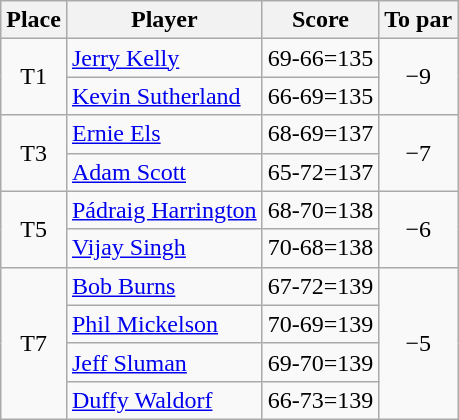<table class="wikitable">
<tr>
<th>Place</th>
<th>Player</th>
<th>Score</th>
<th>To par</th>
</tr>
<tr>
<td align=center rowspan="2">T1</td>
<td> <a href='#'>Jerry Kelly</a></td>
<td>69-66=135</td>
<td rowspan="2" align=center>−9</td>
</tr>
<tr>
<td> <a href='#'>Kevin Sutherland</a></td>
<td>66-69=135</td>
</tr>
<tr>
<td align=center rowspan="2">T3</td>
<td> <a href='#'>Ernie Els</a></td>
<td>68-69=137</td>
<td rowspan="2" align=center>−7</td>
</tr>
<tr>
<td> <a href='#'>Adam Scott</a></td>
<td>65-72=137</td>
</tr>
<tr>
<td align=center rowspan="2">T5</td>
<td> <a href='#'>Pádraig Harrington</a></td>
<td>68-70=138</td>
<td rowspan="2" align=center>−6</td>
</tr>
<tr>
<td> <a href='#'>Vijay Singh</a></td>
<td>70-68=138</td>
</tr>
<tr>
<td align=center rowspan="4" align=center>T7</td>
<td> <a href='#'>Bob Burns</a></td>
<td>67-72=139</td>
<td rowspan="4" align=center>−5</td>
</tr>
<tr>
<td> <a href='#'>Phil Mickelson</a></td>
<td>70-69=139</td>
</tr>
<tr>
<td> <a href='#'>Jeff Sluman</a></td>
<td>69-70=139</td>
</tr>
<tr>
<td> <a href='#'>Duffy Waldorf</a></td>
<td>66-73=139</td>
</tr>
</table>
